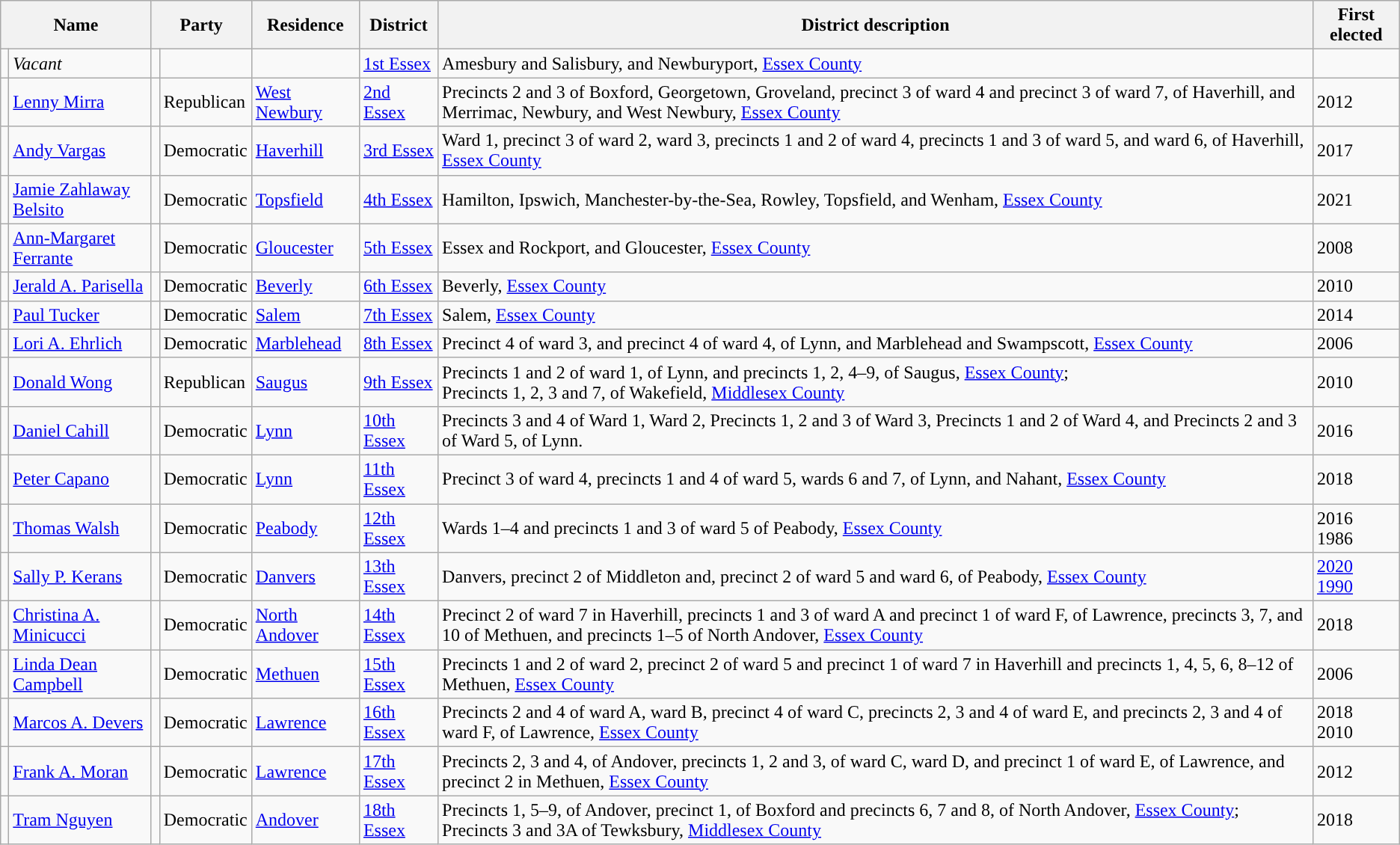<table class="wikitable sortable" style="text-align:left;">
<tr>
<th colspan="2">Name</th>
<th colspan=2>Party</th>
<th>Residence</th>
<th>District</th>
<th>District description</th>
<th>First elected</th>
</tr>
<tr>
<td></td>
<td><em>Vacant</em></td>
<td></td>
<td></td>
<td></td>
<td><a href='#'>1st Essex</a></td>
<td>Amesbury and Salisbury, and Newburyport, <a href='#'>Essex County</a></td>
<td></td>
</tr>
<tr>
<td></td>
<td><a href='#'>Lenny Mirra</a></td>
<td style="background-color:"></td>
<td>Republican</td>
<td><a href='#'>West Newbury</a></td>
<td><a href='#'>2nd Essex</a></td>
<td>Precincts 2 and 3 of Boxford, Georgetown, Groveland, precinct 3 of ward 4 and precinct 3 of ward 7, of Haverhill, and Merrimac, Newbury, and West Newbury, <a href='#'>Essex County</a></td>
<td>2012</td>
</tr>
<tr>
<td></td>
<td><a href='#'>Andy Vargas</a></td>
<td style="background-color:"></td>
<td>Democratic</td>
<td><a href='#'>Haverhill</a></td>
<td><a href='#'>3rd Essex</a></td>
<td>Ward 1, precinct 3 of ward 2, ward 3, precincts 1 and 2 of ward 4, precincts 1 and 3 of ward 5, and ward 6, of Haverhill, <a href='#'>Essex County</a></td>
<td>2017</td>
</tr>
<tr>
<td></td>
<td><a href='#'>Jamie Zahlaway Belsito</a></td>
<td style="background-color:"></td>
<td>Democratic</td>
<td><a href='#'>Topsfield</a></td>
<td><a href='#'>4th Essex</a></td>
<td>Hamilton, Ipswich, Manchester-by-the-Sea, Rowley, Topsfield, and Wenham, <a href='#'>Essex County</a></td>
<td>2021</td>
</tr>
<tr>
<td></td>
<td><a href='#'>Ann-Margaret Ferrante</a></td>
<td style="background-color:"></td>
<td>Democratic</td>
<td><a href='#'>Gloucester</a></td>
<td><a href='#'>5th Essex</a></td>
<td>Essex and Rockport, and Gloucester, <a href='#'>Essex County</a></td>
<td>2008</td>
</tr>
<tr>
<td></td>
<td><a href='#'>Jerald A. Parisella</a></td>
<td style="background-color:"></td>
<td>Democratic</td>
<td><a href='#'>Beverly</a></td>
<td><a href='#'>6th Essex</a></td>
<td>Beverly, <a href='#'>Essex County</a></td>
<td>2010</td>
</tr>
<tr>
<td></td>
<td><a href='#'>Paul Tucker</a></td>
<td style="background-color:"></td>
<td>Democratic</td>
<td><a href='#'>Salem</a></td>
<td><a href='#'>7th Essex</a></td>
<td>Salem, <a href='#'>Essex County</a></td>
<td>2014</td>
</tr>
<tr>
<td></td>
<td><a href='#'>Lori A. Ehrlich</a></td>
<td style="background-color:"></td>
<td>Democratic</td>
<td><a href='#'>Marblehead</a></td>
<td><a href='#'>8th Essex</a></td>
<td>Precinct 4 of ward 3, and precinct 4 of ward 4, of Lynn, and Marblehead and Swampscott, <a href='#'>Essex County</a></td>
<td>2006</td>
</tr>
<tr>
<td></td>
<td><a href='#'>Donald Wong</a></td>
<td style="background-color:"></td>
<td>Republican</td>
<td><a href='#'>Saugus</a></td>
<td><a href='#'>9th Essex</a></td>
<td>Precincts 1 and 2 of ward 1, of Lynn, and precincts 1, 2, 4–9, of Saugus, <a href='#'>Essex County</a>;<br>Precincts 1, 2, 3 and 7, of Wakefield, <a href='#'>Middlesex County</a></td>
<td>2010</td>
</tr>
<tr>
<td></td>
<td><a href='#'>Daniel Cahill</a></td>
<td style="background-color:"></td>
<td>Democratic</td>
<td><a href='#'>Lynn</a></td>
<td><a href='#'>10th Essex</a></td>
<td>Precincts 3 and 4 of Ward 1, Ward 2, Precincts 1, 2 and 3 of Ward 3, Precincts 1 and 2 of Ward 4, and Precincts 2 and 3 of Ward 5, of Lynn.</td>
<td>2016</td>
</tr>
<tr>
<td></td>
<td><a href='#'>Peter Capano</a></td>
<td style="background-color:"></td>
<td>Democratic</td>
<td><a href='#'>Lynn</a></td>
<td><a href='#'>11th Essex</a></td>
<td>Precinct 3 of ward 4, precincts 1 and 4 of ward 5, wards 6 and 7, of Lynn, and Nahant, <a href='#'>Essex County</a></td>
<td>2018</td>
</tr>
<tr>
<td></td>
<td><a href='#'>Thomas Walsh</a></td>
<td style="background-color:"></td>
<td>Democratic</td>
<td><a href='#'>Peabody</a></td>
<td><a href='#'>12th Essex</a></td>
<td>Wards 1–4 and precincts 1 and 3 of ward 5 of Peabody, <a href='#'>Essex County</a></td>
<td>2016<br>1986</td>
</tr>
<tr>
<td></td>
<td><a href='#'>Sally P. Kerans</a></td>
<td style="background-color:"></td>
<td>Democratic</td>
<td><a href='#'>Danvers</a></td>
<td><a href='#'>13th Essex</a></td>
<td>Danvers, precinct 2 of Middleton and, precinct 2 of ward 5 and ward 6, of Peabody, <a href='#'>Essex County</a></td>
<td><a href='#'>2020</a><br><a href='#'>1990</a></td>
</tr>
<tr>
<td></td>
<td><a href='#'>Christina A. Minicucci</a></td>
<td style="background-color:"></td>
<td>Democratic</td>
<td><a href='#'>North Andover</a></td>
<td><a href='#'>14th Essex</a></td>
<td>Precinct 2 of ward 7 in Haverhill, precincts 1 and 3 of ward A and precinct 1 of ward F, of Lawrence, precincts 3, 7, and 10 of Methuen, and precincts 1–5 of North Andover, <a href='#'>Essex County</a></td>
<td>2018</td>
</tr>
<tr>
<td></td>
<td><a href='#'>Linda Dean Campbell</a></td>
<td style="background-color:"></td>
<td>Democratic</td>
<td><a href='#'>Methuen</a></td>
<td><a href='#'>15th Essex</a></td>
<td>Precincts 1 and 2 of ward 2, precinct 2 of ward 5 and precinct 1 of ward 7 in Haverhill and precincts 1, 4, 5, 6, 8–12 of Methuen, <a href='#'>Essex County</a></td>
<td>2006</td>
</tr>
<tr>
<td></td>
<td><a href='#'>Marcos A. Devers</a></td>
<td style="background-color:"></td>
<td>Democratic</td>
<td><a href='#'>Lawrence</a></td>
<td><a href='#'>16th Essex</a></td>
<td>Precincts 2 and 4 of ward A, ward B, precinct 4 of ward C, precincts 2, 3 and 4 of ward E, and precincts 2, 3 and 4 of ward F, of Lawrence, <a href='#'>Essex County</a></td>
<td>2018<br>2010</td>
</tr>
<tr>
<td></td>
<td><a href='#'>Frank A. Moran</a></td>
<td style="background-color:"></td>
<td>Democratic</td>
<td><a href='#'>Lawrence</a></td>
<td><a href='#'>17th Essex</a></td>
<td>Precincts 2, 3 and 4, of Andover, precincts 1, 2 and 3, of ward C, ward D, and precinct 1 of ward E, of Lawrence, and precinct 2 in Methuen, <a href='#'>Essex County</a></td>
<td>2012</td>
</tr>
<tr>
<td></td>
<td><a href='#'>Tram Nguyen</a></td>
<td style="background-color:"></td>
<td>Democratic</td>
<td><a href='#'>Andover</a></td>
<td><a href='#'>18th Essex</a></td>
<td>Precincts 1, 5–9, of Andover, precinct 1, of Boxford and precincts 6, 7 and 8, of North Andover, <a href='#'>Essex County</a>;<br>Precincts 3 and 3A of Tewksbury, <a href='#'>Middlesex County</a></td>
<td>2018</td>
</tr>
</table>
